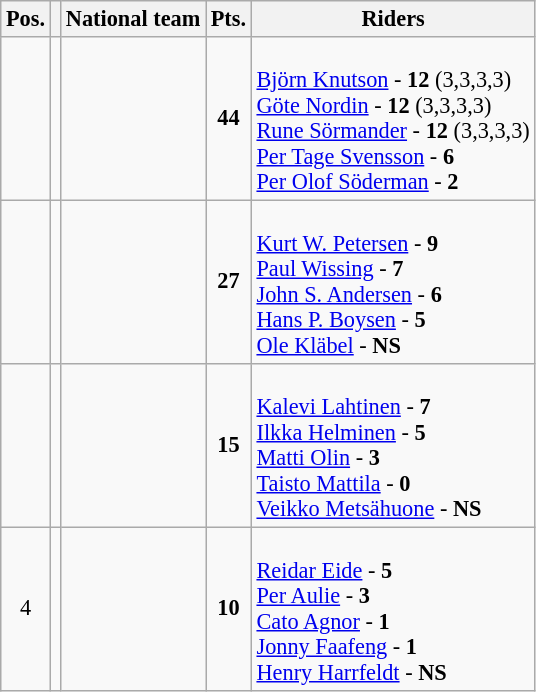<table class=wikitable style="font-size:93%;">
<tr>
<th>Pos.</th>
<th></th>
<th>National team</th>
<th>Pts.</th>
<th>Riders</th>
</tr>
<tr align=center >
<td></td>
<td></td>
<td align=left></td>
<td><strong>44</strong></td>
<td align=left><br><a href='#'>Björn Knutson</a> - <strong>12</strong> (3,3,3,3)<br>
<a href='#'>Göte Nordin</a> - <strong>12</strong> (3,3,3,3) <br>
<a href='#'>Rune Sörmander</a> - <strong>12</strong> (3,3,3,3) <br>
<a href='#'>Per Tage Svensson</a> - <strong>6</strong> <br>
<a href='#'>Per Olof Söderman</a> - <strong>2</strong></td>
</tr>
<tr align=center >
<td></td>
<td></td>
<td align=left></td>
<td><strong>27</strong></td>
<td align=left><br><a href='#'>Kurt W. Petersen</a> - <strong>9</strong> <br>
<a href='#'>Paul Wissing</a> - <strong>7</strong> <br>
<a href='#'>John S. Andersen</a> - <strong>6</strong> <br>
<a href='#'>Hans P. Boysen</a> - <strong>5</strong> <br>
<a href='#'>Ole Kläbel</a> - <strong>NS</strong></td>
</tr>
<tr align=center >
<td></td>
<td></td>
<td align=left></td>
<td><strong>15</strong></td>
<td align=left><br><a href='#'>Kalevi Lahtinen</a> - <strong>7</strong> <br>
<a href='#'>Ilkka Helminen</a> - <strong>5</strong> <br>
<a href='#'>Matti Olin</a> - <strong>3</strong> <br>
<a href='#'>Taisto Mattila</a> - <strong>0</strong> <br>
<a href='#'>Veikko Metsähuone</a> - <strong>NS</strong></td>
</tr>
<tr align=center>
<td>4</td>
<td></td>
<td align=left></td>
<td><strong>10</strong></td>
<td align=left><br><a href='#'>Reidar Eide</a> - <strong>5</strong> <br>
<a href='#'>Per Aulie</a> - <strong>3</strong> <br>
<a href='#'>Cato Agnor</a> - <strong>1</strong> <br>
<a href='#'>Jonny Faafeng</a> - <strong>1</strong> <br>
<a href='#'>Henry Harrfeldt</a> - <strong>NS</strong> <br></td>
</tr>
</table>
